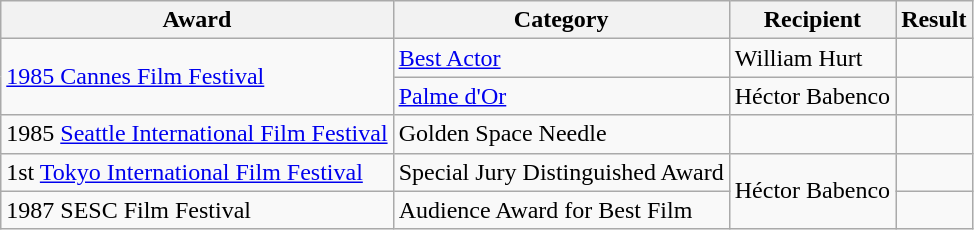<table class="wikitable sortable plainrowheaders">
<tr>
<th>Award</th>
<th>Category</th>
<th>Recipient</th>
<th>Result</th>
</tr>
<tr>
<td rowspan="2"><a href='#'>1985 Cannes Film Festival</a></td>
<td><a href='#'>Best Actor</a></td>
<td>William Hurt</td>
<td></td>
</tr>
<tr>
<td><a href='#'>Palme d'Or</a></td>
<td>Héctor Babenco</td>
<td></td>
</tr>
<tr>
<td>1985 <a href='#'>Seattle International Film Festival</a></td>
<td>Golden Space Needle</td>
<td></td>
<td></td>
</tr>
<tr>
<td>1st <a href='#'>Tokyo International Film Festival</a></td>
<td>Special Jury Distinguished Award</td>
<td rowspan=2>Héctor Babenco</td>
<td></td>
</tr>
<tr>
<td>1987 SESC Film Festival</td>
<td>Audience Award for Best Film</td>
<td></td>
</tr>
</table>
